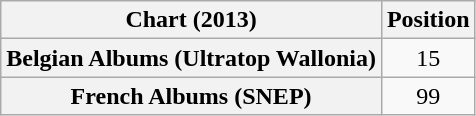<table class="wikitable sortable plainrowheaders" style="text-align:center">
<tr>
<th scope="col">Chart (2013)</th>
<th scope="col">Position</th>
</tr>
<tr>
<th scope="row">Belgian Albums (Ultratop Wallonia)</th>
<td>15</td>
</tr>
<tr>
<th scope="row">French Albums (SNEP)</th>
<td>99</td>
</tr>
</table>
